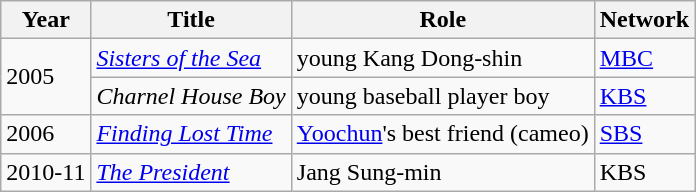<table class="wikitable">
<tr>
<th>Year</th>
<th>Title</th>
<th>Role</th>
<th>Network</th>
</tr>
<tr>
<td rowspan=2>2005</td>
<td><em><a href='#'>Sisters of the Sea</a></em></td>
<td>young Kang Dong-shin</td>
<td><a href='#'>MBC</a></td>
</tr>
<tr>
<td><em>Charnel House Boy</em></td>
<td>young baseball player boy</td>
<td><a href='#'>KBS</a></td>
</tr>
<tr>
<td>2006</td>
<td><em><a href='#'>Finding Lost Time</a></em></td>
<td><a href='#'>Yoochun</a>'s best friend (cameo)</td>
<td><a href='#'>SBS</a></td>
</tr>
<tr>
<td>2010-11</td>
<td><em><a href='#'>The President</a></em></td>
<td>Jang Sung-min</td>
<td>KBS</td>
</tr>
</table>
